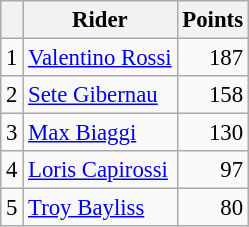<table class="wikitable" style="font-size: 95%;">
<tr>
<th></th>
<th>Rider</th>
<th>Points</th>
</tr>
<tr>
<td align=center>1</td>
<td> <a href='#'>Valentino Rossi</a></td>
<td align=right>187</td>
</tr>
<tr>
<td align=center>2</td>
<td> <a href='#'>Sete Gibernau</a></td>
<td align=right>158</td>
</tr>
<tr>
<td align=center>3</td>
<td> <a href='#'>Max Biaggi</a></td>
<td align=right>130</td>
</tr>
<tr>
<td align=center>4</td>
<td> <a href='#'>Loris Capirossi</a></td>
<td align=right>97</td>
</tr>
<tr>
<td align=center>5</td>
<td> <a href='#'>Troy Bayliss</a></td>
<td align=right>80</td>
</tr>
</table>
